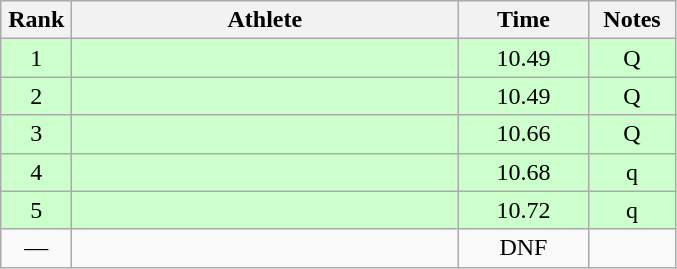<table class="wikitable" style="text-align:center">
<tr>
<th width=40>Rank</th>
<th width=250>Athlete</th>
<th width=80>Time</th>
<th width=50>Notes</th>
</tr>
<tr bgcolor="ccffcc">
<td>1</td>
<td align=left></td>
<td>10.49</td>
<td>Q</td>
</tr>
<tr bgcolor="ccffcc">
<td>2</td>
<td align=left></td>
<td>10.49</td>
<td>Q</td>
</tr>
<tr bgcolor="ccffcc">
<td>3</td>
<td align=left></td>
<td>10.66</td>
<td>Q</td>
</tr>
<tr bgcolor="ccffcc">
<td>4</td>
<td align=left></td>
<td>10.68</td>
<td>q</td>
</tr>
<tr bgcolor="ccffcc">
<td>5</td>
<td align=left></td>
<td>10.72</td>
<td>q</td>
</tr>
<tr>
<td>—</td>
<td align=left></td>
<td>DNF</td>
<td></td>
</tr>
</table>
